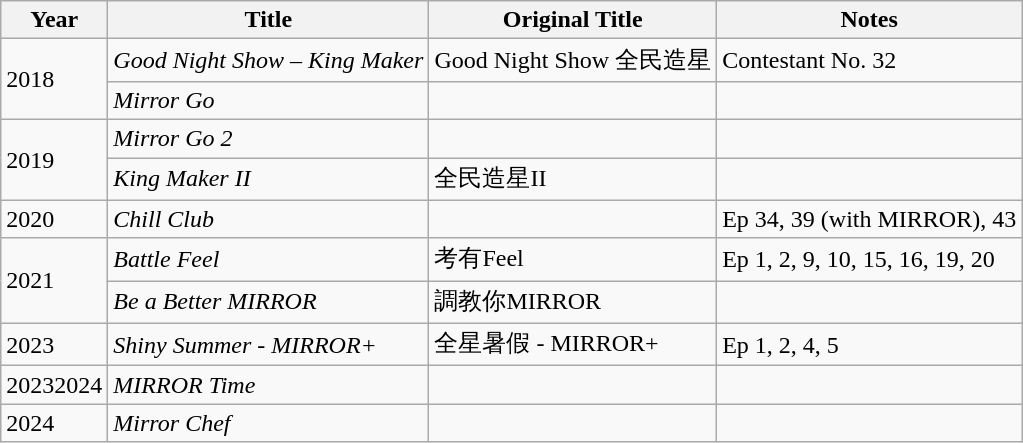<table class="wikitable plainrowheaders">
<tr>
<th>Year</th>
<th>Title</th>
<th>Original Title</th>
<th>Notes</th>
</tr>
<tr>
<td rowspan="2">2018</td>
<td><em>Good Night Show – King Maker</em></td>
<td>Good Night Show 全民造星</td>
<td>Contestant No. 32</td>
</tr>
<tr>
<td><em>Mirror Go</em></td>
<td></td>
<td></td>
</tr>
<tr>
<td rowspan="2">2019</td>
<td><em>Mirror Go 2</em></td>
<td></td>
<td></td>
</tr>
<tr>
<td><em>King Maker II</em></td>
<td>全民造星II</td>
<td></td>
</tr>
<tr>
<td>2020</td>
<td><em>Chill Club</em></td>
<td></td>
<td>Ep 34, 39 (with MIRROR), 43</td>
</tr>
<tr>
<td rowspan="2">2021</td>
<td><em>Battle Feel</em></td>
<td>考有Feel</td>
<td>Ep 1, 2, 9, 10, 15, 16, 19, 20</td>
</tr>
<tr>
<td><em>Be a Better MIRROR</em></td>
<td>調教你MIRROR</td>
<td></td>
</tr>
<tr>
<td>2023</td>
<td><em>Shiny Summer - MIRROR+</em></td>
<td>全星暑假 - MIRROR+</td>
<td>Ep 1, 2, 4, 5</td>
</tr>
<tr>
<td>20232024</td>
<td><em>MIRROR Time</em></td>
<td></td>
<td></td>
</tr>
<tr>
<td>2024</td>
<td><em>Mirror Chef</em></td>
<td></td>
<td></td>
</tr>
</table>
